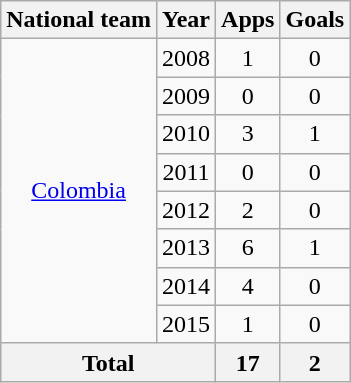<table class="wikitable" style="text-align:center">
<tr>
<th>National team</th>
<th>Year</th>
<th>Apps</th>
<th>Goals</th>
</tr>
<tr>
<td rowspan="8"><a href='#'>Colombia</a></td>
<td>2008</td>
<td>1</td>
<td>0</td>
</tr>
<tr>
<td>2009</td>
<td>0</td>
<td>0</td>
</tr>
<tr>
<td>2010</td>
<td>3</td>
<td>1</td>
</tr>
<tr>
<td>2011</td>
<td>0</td>
<td>0</td>
</tr>
<tr>
<td>2012</td>
<td>2</td>
<td>0</td>
</tr>
<tr>
<td>2013</td>
<td>6</td>
<td>1</td>
</tr>
<tr>
<td>2014</td>
<td>4</td>
<td>0</td>
</tr>
<tr>
<td>2015</td>
<td>1</td>
<td>0</td>
</tr>
<tr>
<th colspan="2">Total</th>
<th>17</th>
<th>2</th>
</tr>
</table>
